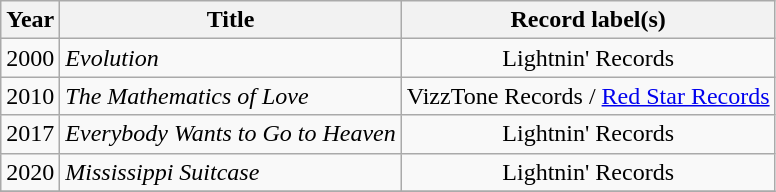<table class="wikitable sortable">
<tr>
<th>Year</th>
<th>Title</th>
<th>Record label(s)</th>
</tr>
<tr>
<td>2000</td>
<td><em>Evolution</em></td>
<td style="text-align:center;">Lightnin' Records</td>
</tr>
<tr>
<td>2010</td>
<td><em>The Mathematics of Love</em></td>
<td style="text-align:center;">VizzTone Records / <a href='#'>Red Star Records</a></td>
</tr>
<tr>
<td>2017</td>
<td><em>Everybody Wants to Go to Heaven</em></td>
<td style="text-align:center;">Lightnin' Records</td>
</tr>
<tr>
<td>2020</td>
<td><em>Mississippi Suitcase</em></td>
<td style="text-align:center;">Lightnin' Records</td>
</tr>
<tr>
</tr>
</table>
